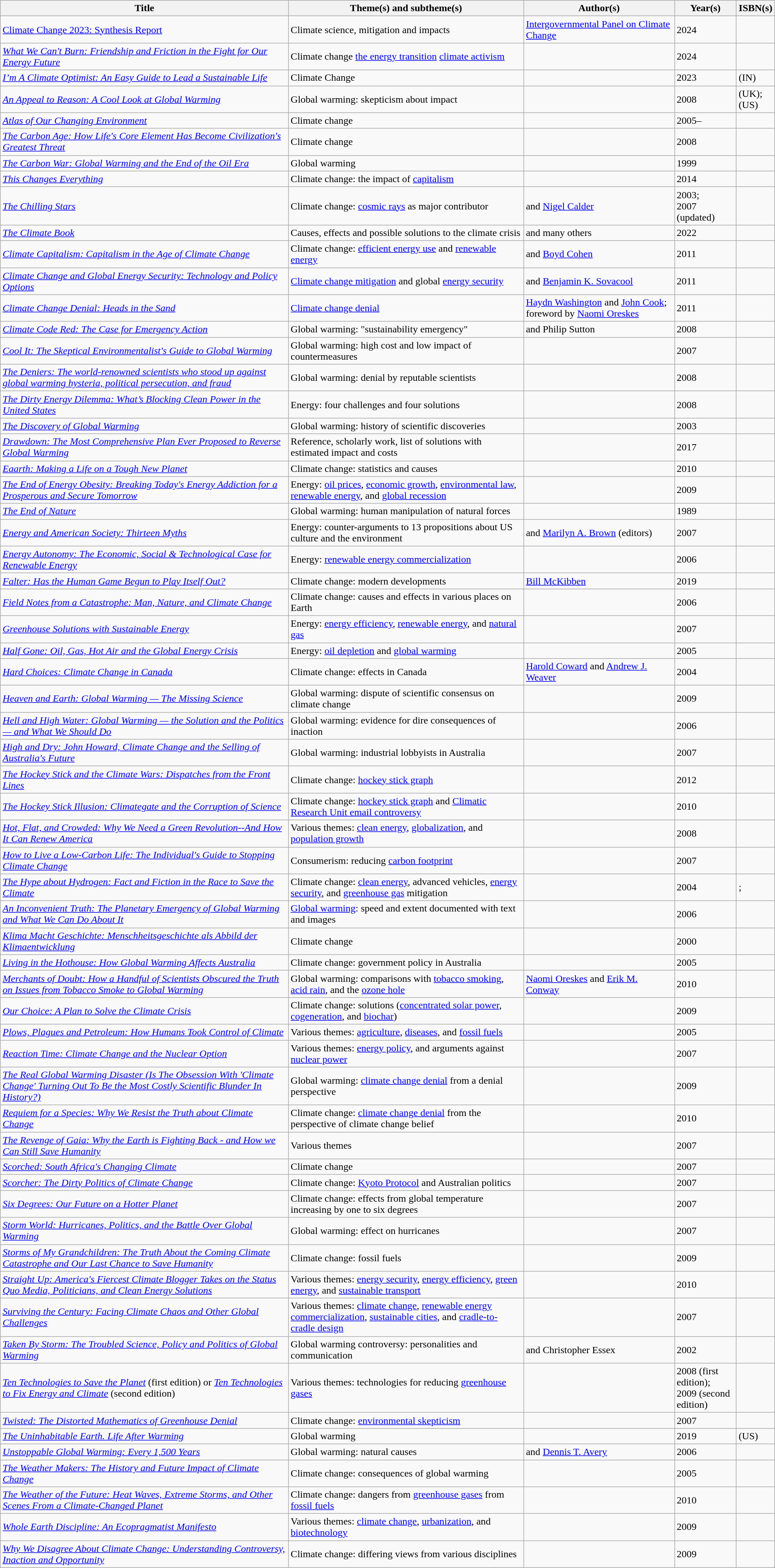<table class="wikitable sortable">
<tr>
<th>Title</th>
<th>Theme(s) and subtheme(s)</th>
<th>Author(s)</th>
<th>Year(s)</th>
<th>ISBN(s)</th>
</tr>
<tr>
<td><a href='#'>Climate Change 2023: Synthesis Report</a></td>
<td>Climate science, mitigation and impacts</td>
<td><a href='#'>Intergovernmental Panel on Climate Change</a></td>
<td>2024</td>
<td></td>
</tr>
<tr>
<td><em><a href='#'>What We Can't Burn: Friendship and Friction in the Fight for Our Energy Future</a></em></td>
<td>Climate change <a href='#'>the energy transition</a> <a href='#'>climate activism</a></td>
<td> </td>
<td>2024</td>
<td></td>
</tr>
<tr>
<td><em><a href='#'>I’m A Climate Optimist: An Easy Guide to Lead a Sustainable Life</a></em></td>
<td>Climate Change</td>
<td></td>
<td>2023</td>
<td> (IN)</td>
</tr>
<tr>
<td><em><a href='#'>An Appeal to Reason: A Cool Look at Global Warming</a></em></td>
<td>Global warming: skepticism about impact</td>
<td></td>
<td>2008</td>
<td> (UK); <br>  (US)</td>
</tr>
<tr>
<td><em><a href='#'>Atlas of Our Changing Environment</a></em></td>
<td>Climate change</td>
<td></td>
<td>2005–</td>
<td></td>
</tr>
<tr>
<td><em><a href='#'>The Carbon Age: How Life's Core Element Has Become Civilization's Greatest Threat</a></em></td>
<td>Climate change</td>
<td></td>
<td>2008</td>
<td></td>
</tr>
<tr>
<td><em><a href='#'>The Carbon War: Global Warming and the End of the Oil Era</a></em></td>
<td>Global warming</td>
<td></td>
<td>1999</td>
<td></td>
</tr>
<tr>
<td><em><a href='#'>This Changes Everything</a></em></td>
<td>Climate change: the impact of <a href='#'>capitalism</a></td>
<td></td>
<td>2014</td>
<td></td>
</tr>
<tr>
<td><em><a href='#'>The Chilling Stars</a></em></td>
<td>Climate change: <a href='#'>cosmic rays</a> as major contributor</td>
<td> and <a href='#'>Nigel Calder</a></td>
<td>2003; <br> 2007 (updated)</td>
<td></td>
</tr>
<tr>
<td><em><a href='#'>The Climate Book</a></em></td>
<td>Causes, effects and possible solutions to the climate crisis</td>
<td> and many others</td>
<td>2022</td>
<td></td>
</tr>
<tr>
<td><em><a href='#'>Climate Capitalism: Capitalism in the Age of Climate Change</a></em></td>
<td>Climate change: <a href='#'>efficient energy use</a> and <a href='#'>renewable energy</a></td>
<td> and <a href='#'>Boyd Cohen</a></td>
<td>2011</td>
<td></td>
</tr>
<tr>
<td><em><a href='#'>Climate Change and Global Energy Security: Technology and Policy Options</a></em></td>
<td><a href='#'>Climate change mitigation</a> and global <a href='#'>energy security</a></td>
<td> and <a href='#'>Benjamin K. Sovacool</a></td>
<td>2011</td>
<td></td>
</tr>
<tr>
<td><em><a href='#'>Climate Change Denial: Heads in the Sand</a></em></td>
<td><a href='#'>Climate change denial</a></td>
<td><a href='#'>Haydn Washington</a> and <a href='#'>John Cook</a>; foreword by <a href='#'>Naomi Oreskes</a></td>
<td>2011</td>
<td></td>
</tr>
<tr>
<td><em><a href='#'>Climate Code Red: The Case for Emergency Action</a></em></td>
<td>Global warming: "sustainability emergency"</td>
<td> and Philip Sutton</td>
<td>2008</td>
<td></td>
</tr>
<tr>
<td><em><a href='#'>Cool It: The Skeptical Environmentalist's Guide to Global Warming</a></em></td>
<td>Global warming: high cost and low impact of countermeasures</td>
<td></td>
<td>2007</td>
<td></td>
</tr>
<tr>
<td><em><a href='#'>The Deniers: The world-renowned scientists who stood up against global warming hysteria, political persecution, and fraud</a></em></td>
<td>Global warming: denial by reputable scientists</td>
<td></td>
<td>2008</td>
<td></td>
</tr>
<tr>
<td><em><a href='#'>The Dirty Energy Dilemma: What’s Blocking Clean Power in the United States</a></em></td>
<td>Energy: four challenges and four solutions</td>
<td></td>
<td>2008</td>
<td></td>
</tr>
<tr>
<td><em><a href='#'>The Discovery of Global Warming</a></em></td>
<td>Global warming: history of scientific discoveries</td>
<td></td>
<td>2003</td>
<td></td>
</tr>
<tr>
<td><em><a href='#'>Drawdown: The Most Comprehensive Plan Ever Proposed to Reverse Global Warming</a></em></td>
<td>Reference, scholarly work, list of solutions with estimated impact and costs</td>
<td></td>
<td>2017</td>
<td></td>
</tr>
<tr>
<td><em><a href='#'>Eaarth: Making a Life on a Tough New Planet</a></em></td>
<td>Climate change: statistics and causes</td>
<td></td>
<td>2010</td>
<td></td>
</tr>
<tr>
<td><em><a href='#'>The End of Energy Obesity: Breaking Today's Energy Addiction for a Prosperous and Secure Tomorrow</a></em></td>
<td>Energy: <a href='#'>oil prices</a>, <a href='#'>economic growth</a>, <a href='#'>environmental law</a>, <a href='#'>renewable energy</a>, and <a href='#'>global recession</a></td>
<td></td>
<td>2009</td>
<td></td>
</tr>
<tr>
<td><em><a href='#'>The End of Nature</a></em></td>
<td>Global warming: human manipulation of natural forces</td>
<td></td>
<td>1989</td>
<td></td>
</tr>
<tr>
<td><em><a href='#'>Energy and American Society: Thirteen Myths</a></em></td>
<td>Energy: counter-arguments to 13 propositions about US culture and the environment</td>
<td> and <a href='#'>Marilyn A. Brown</a> (editors)</td>
<td>2007</td>
<td></td>
</tr>
<tr>
<td><em><a href='#'>Energy Autonomy: The Economic, Social & Technological Case for Renewable Energy</a></em></td>
<td>Energy: <a href='#'>renewable energy commercialization</a></td>
<td></td>
<td>2006</td>
<td></td>
</tr>
<tr>
<td><em><a href='#'>Falter: Has the Human Game Begun to Play Itself Out?</a></em></td>
<td>Climate change: modern developments</td>
<td><a href='#'>Bill McKibben</a></td>
<td>2019</td>
<td></td>
</tr>
<tr>
<td><em><a href='#'>Field Notes from a Catastrophe: Man, Nature, and Climate Change</a></em></td>
<td>Climate change: causes and effects in various places on Earth</td>
<td></td>
<td>2006</td>
<td></td>
</tr>
<tr>
<td><em><a href='#'>Greenhouse Solutions with Sustainable Energy</a></em></td>
<td>Energy: <a href='#'>energy efficiency</a>, <a href='#'>renewable energy</a>, and <a href='#'>natural gas</a></td>
<td></td>
<td>2007</td>
<td></td>
</tr>
<tr>
<td><em><a href='#'>Half Gone: Oil, Gas, Hot Air and the Global Energy Crisis</a></em></td>
<td>Energy: <a href='#'>oil depletion</a> and <a href='#'>global warming</a></td>
<td></td>
<td>2005</td>
<td></td>
</tr>
<tr>
<td><em><a href='#'>Hard Choices: Climate Change in Canada</a></em></td>
<td>Climate change: effects in Canada</td>
<td><a href='#'>Harold Coward</a> and <a href='#'>Andrew J. Weaver</a></td>
<td>2004</td>
<td></td>
</tr>
<tr>
<td><em><a href='#'>Heaven and Earth: Global Warming — The Missing Science</a></em></td>
<td>Global warming: dispute of scientific consensus on climate change</td>
<td></td>
<td>2009</td>
<td></td>
</tr>
<tr>
<td><em><a href='#'>Hell and High Water: Global Warming — the Solution and the Politics — and What We Should Do</a></em></td>
<td>Global warming: evidence for dire consequences of inaction</td>
<td></td>
<td>2006</td>
<td></td>
</tr>
<tr>
<td><em><a href='#'>High and Dry: John Howard, Climate Change and the Selling of Australia's Future</a></em></td>
<td>Global warming: industrial lobbyists in Australia</td>
<td></td>
<td>2007</td>
<td></td>
</tr>
<tr>
<td><em><a href='#'>The Hockey Stick and the Climate Wars: Dispatches from the Front Lines</a></em></td>
<td>Climate change: <a href='#'>hockey stick graph</a></td>
<td></td>
<td>2012</td>
<td></td>
</tr>
<tr>
<td><em><a href='#'>The Hockey Stick Illusion: Climategate and the Corruption of Science</a></em></td>
<td>Climate change: <a href='#'>hockey stick graph</a> and <a href='#'>Climatic Research Unit email controversy</a></td>
<td></td>
<td>2010</td>
<td></td>
</tr>
<tr>
<td><em><a href='#'>Hot, Flat, and Crowded: Why We Need a Green Revolution--And How It Can Renew America</a></em></td>
<td>Various themes: <a href='#'>clean energy</a>, <a href='#'>globalization</a>, and <a href='#'>population growth</a></td>
<td></td>
<td>2008</td>
<td></td>
</tr>
<tr>
<td><em><a href='#'>How to Live a Low-Carbon Life: The Individual's Guide to Stopping Climate Change</a></em></td>
<td>Consumerism: reducing <a href='#'>carbon footprint</a></td>
<td></td>
<td>2007</td>
<td></td>
</tr>
<tr>
<td><em><a href='#'>The Hype about Hydrogen: Fact and Fiction in the Race to Save the Climate</a></em></td>
<td>Climate change: <a href='#'>clean energy</a>, advanced vehicles, <a href='#'>energy security</a>, and <a href='#'>greenhouse gas</a> mitigation</td>
<td></td>
<td>2004</td>
<td>; <br> </td>
</tr>
<tr>
<td><em><a href='#'>An Inconvenient Truth: The Planetary Emergency of Global Warming and What We Can Do About It</a></em></td>
<td><a href='#'>Global warming</a>: speed and extent documented with text and images</td>
<td></td>
<td>2006</td>
<td></td>
</tr>
<tr>
<td><em><a href='#'>Klima Macht Geschichte: Menschheitsgeschichte als Abbild der Klimaentwicklung</a></em></td>
<td>Climate change</td>
<td></td>
<td>2000</td>
<td></td>
</tr>
<tr>
<td><em><a href='#'>Living in the Hothouse: How Global Warming Affects Australia</a></em></td>
<td>Climate change: government policy in Australia</td>
<td></td>
<td>2005</td>
<td></td>
</tr>
<tr>
<td><em><a href='#'>Merchants of Doubt: How a Handful of Scientists Obscured the Truth on Issues from Tobacco Smoke to Global Warming</a></em></td>
<td>Global warming: comparisons with <a href='#'>tobacco smoking</a>, <a href='#'>acid rain</a>, and the <a href='#'>ozone hole</a></td>
<td><a href='#'>Naomi Oreskes</a> and <a href='#'>Erik M. Conway</a></td>
<td>2010</td>
<td></td>
</tr>
<tr>
<td><em><a href='#'>Our Choice: A Plan to Solve the Climate Crisis</a></em></td>
<td>Climate change: solutions (<a href='#'>concentrated solar power</a>, <a href='#'>cogeneration</a>, and <a href='#'>biochar</a>)</td>
<td></td>
<td>2009</td>
<td></td>
</tr>
<tr>
<td><em><a href='#'>Plows, Plagues and Petroleum: How Humans Took Control of Climate</a></em></td>
<td>Various themes: <a href='#'>agriculture</a>, <a href='#'>diseases</a>, and <a href='#'>fossil fuels</a></td>
<td></td>
<td>2005</td>
<td></td>
</tr>
<tr>
<td><em><a href='#'>Reaction Time: Climate Change and the Nuclear Option</a></em></td>
<td>Various themes: <a href='#'>energy policy</a>, and arguments against <a href='#'>nuclear power</a></td>
<td></td>
<td>2007</td>
<td></td>
</tr>
<tr>
<td><em><a href='#'>The Real Global Warming Disaster (Is The Obsession With 'Climate Change' Turning Out To Be the Most Costly Scientific Blunder In History?)</a></em></td>
<td>Global warming: <a href='#'>climate change denial</a> from a denial perspective</td>
<td></td>
<td>2009</td>
<td></td>
</tr>
<tr>
<td><em><a href='#'>Requiem for a Species: Why We Resist the Truth about Climate Change</a></em></td>
<td>Climate change: <a href='#'>climate change denial</a> from the perspective of climate change belief</td>
<td></td>
<td>2010</td>
<td></td>
</tr>
<tr>
<td><em><a href='#'>The Revenge of Gaia: Why the Earth is Fighting Back - and How we Can Still Save Humanity</a></em></td>
<td>Various themes</td>
<td></td>
<td>2007</td>
<td></td>
</tr>
<tr>
<td><em><a href='#'>Scorched: South Africa's Changing Climate</a></em></td>
<td>Climate change</td>
<td></td>
<td>2007</td>
<td></td>
</tr>
<tr>
<td><em><a href='#'>Scorcher: The Dirty Politics of Climate Change</a></em></td>
<td>Climate change: <a href='#'>Kyoto Protocol</a> and Australian politics</td>
<td></td>
<td>2007</td>
<td></td>
</tr>
<tr>
<td><em><a href='#'>Six Degrees: Our Future on a Hotter Planet</a></em></td>
<td>Climate change: effects from global temperature increasing by one to six degrees</td>
<td></td>
<td>2007</td>
<td></td>
</tr>
<tr>
<td><em><a href='#'>Storm World: Hurricanes, Politics, and the Battle Over Global Warming</a></em></td>
<td>Global warming: effect on hurricanes</td>
<td></td>
<td>2007</td>
<td></td>
</tr>
<tr>
<td><em><a href='#'>Storms of My Grandchildren: The Truth About the Coming Climate Catastrophe and Our Last Chance to Save Humanity</a></em></td>
<td>Climate change: fossil fuels</td>
<td></td>
<td>2009</td>
<td></td>
</tr>
<tr>
<td><em><a href='#'>Straight Up: America's Fiercest Climate Blogger Takes on the Status Quo Media, Politicians, and Clean Energy Solutions</a></em></td>
<td>Various themes: <a href='#'>energy security</a>, <a href='#'>energy efficiency</a>, <a href='#'>green energy</a>, and <a href='#'>sustainable transport</a></td>
<td></td>
<td>2010</td>
<td></td>
</tr>
<tr>
<td><em><a href='#'>Surviving the Century: Facing Climate Chaos and Other Global Challenges</a></em></td>
<td>Various themes: <a href='#'>climate change</a>, <a href='#'>renewable energy commercialization</a>, <a href='#'>sustainable cities</a>, and <a href='#'>cradle-to-cradle design</a></td>
<td></td>
<td>2007</td>
<td></td>
</tr>
<tr>
<td><em><a href='#'>Taken By Storm: The Troubled Science, Policy and Politics of Global Warming</a></em></td>
<td>Global warming controversy: personalities and communication</td>
<td> and Christopher Essex</td>
<td>2002</td>
<td></td>
</tr>
<tr>
<td><em><a href='#'>Ten Technologies to Save the Planet</a></em> (first edition) or <em><a href='#'>Ten Technologies to Fix Energy and Climate</a></em> (second edition)</td>
<td>Various themes: technologies for reducing <a href='#'>greenhouse gases</a></td>
<td></td>
<td>2008 (first edition); <br> 2009 (second edition)</td>
<td></td>
</tr>
<tr>
<td><em><a href='#'>Twisted: The Distorted Mathematics of Greenhouse Denial</a></em></td>
<td>Climate change: <a href='#'>environmental skepticism</a></td>
<td></td>
<td>2007</td>
<td></td>
</tr>
<tr>
<td><em><a href='#'>The Uninhabitable Earth. Life After Warming</a></em></td>
<td>Global warming</td>
<td></td>
<td>2019</td>
<td> (US)</td>
</tr>
<tr>
<td><em><a href='#'>Unstoppable Global Warming: Every 1,500 Years</a></em></td>
<td>Global warming: natural causes</td>
<td> and <a href='#'>Dennis T. Avery</a></td>
<td>2006</td>
<td></td>
</tr>
<tr>
<td><em><a href='#'>The Weather Makers: The History and Future Impact of Climate Change</a></em></td>
<td>Climate change: consequences of global warming</td>
<td></td>
<td>2005</td>
<td></td>
</tr>
<tr>
<td><em><a href='#'>The Weather of the Future: Heat Waves, Extreme Storms, and Other Scenes From a Climate-Changed Planet</a></em></td>
<td>Climate change: dangers from <a href='#'>greenhouse gases</a> from <a href='#'>fossil fuels</a></td>
<td></td>
<td>2010</td>
<td></td>
</tr>
<tr>
<td><em><a href='#'>Whole Earth Discipline: An Ecopragmatist Manifesto</a></em></td>
<td>Various themes: <a href='#'>climate change</a>, <a href='#'>urbanization</a>, and <a href='#'>biotechnology</a></td>
<td></td>
<td>2009</td>
<td></td>
</tr>
<tr>
<td><em><a href='#'>Why We Disagree About Climate Change: Understanding Controversy, Inaction and Opportunity</a></em></td>
<td>Climate change: differing views from various disciplines</td>
<td></td>
<td>2009</td>
<td></td>
</tr>
</table>
